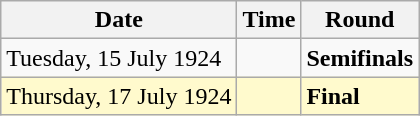<table class="wikitable">
<tr>
<th>Date</th>
<th>Time</th>
<th>Round</th>
</tr>
<tr>
<td>Tuesday, 15 July 1924</td>
<td></td>
<td><strong>Semifinals</strong></td>
</tr>
<tr style=background:lemonchiffon>
<td>Thursday, 17 July 1924</td>
<td></td>
<td><strong>Final</strong></td>
</tr>
</table>
